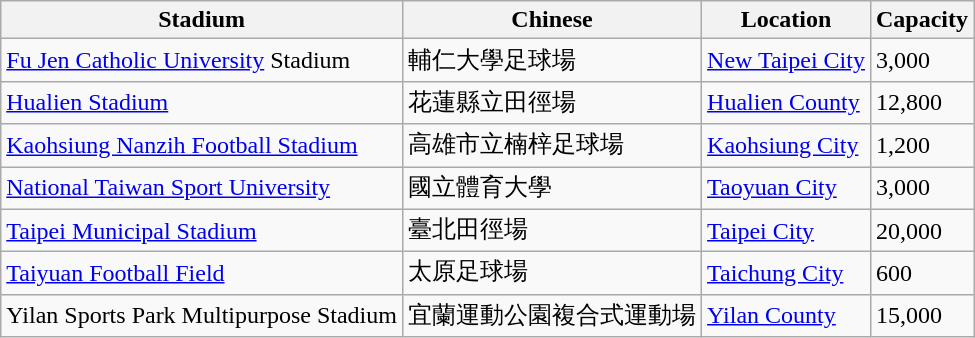<table class="wikitable sortable">
<tr>
<th>Stadium</th>
<th>Chinese</th>
<th>Location</th>
<th>Capacity</th>
</tr>
<tr>
<td><a href='#'>Fu Jen Catholic University</a> Stadium</td>
<td>輔仁大學足球場</td>
<td><a href='#'>New Taipei City</a></td>
<td>3,000</td>
</tr>
<tr>
<td><a href='#'>Hualien Stadium</a></td>
<td>花蓮縣立田徑場</td>
<td><a href='#'>Hualien County</a></td>
<td>12,800</td>
</tr>
<tr>
<td><a href='#'>Kaohsiung Nanzih Football Stadium</a></td>
<td>高雄市立楠梓足球場</td>
<td><a href='#'>Kaohsiung City</a></td>
<td>1,200</td>
</tr>
<tr>
<td><a href='#'>National Taiwan Sport University</a></td>
<td>國立體育大學</td>
<td><a href='#'>Taoyuan City</a></td>
<td>3,000</td>
</tr>
<tr>
<td><a href='#'>Taipei Municipal Stadium</a></td>
<td>臺北田徑場</td>
<td><a href='#'>Taipei City</a></td>
<td>20,000</td>
</tr>
<tr>
<td><a href='#'>Taiyuan Football Field</a></td>
<td>太原足球場</td>
<td><a href='#'>Taichung City</a></td>
<td>600</td>
</tr>
<tr>
<td>Yilan Sports Park Multipurpose Stadium</td>
<td>宜蘭運動公園複合式運動場</td>
<td><a href='#'>Yilan County</a></td>
<td>15,000</td>
</tr>
</table>
